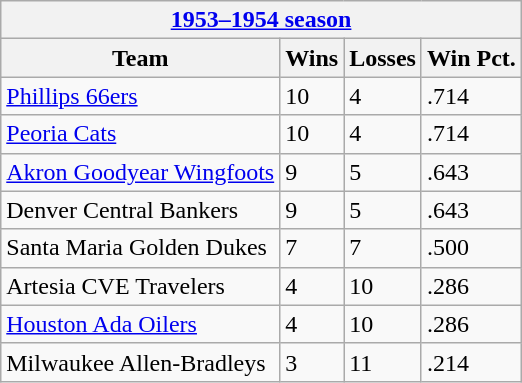<table class="wikitable">
<tr>
<th colspan="4"><a href='#'>1953–1954 season</a></th>
</tr>
<tr>
<th>Team</th>
<th>Wins</th>
<th>Losses</th>
<th>Win Pct.</th>
</tr>
<tr>
<td><a href='#'>Phillips 66ers</a></td>
<td>10</td>
<td>4</td>
<td>.714</td>
</tr>
<tr>
<td><a href='#'>Peoria Cats</a></td>
<td>10</td>
<td>4</td>
<td>.714</td>
</tr>
<tr>
<td><a href='#'>Akron Goodyear Wingfoots</a></td>
<td>9</td>
<td>5</td>
<td>.643</td>
</tr>
<tr>
<td>Denver Central Bankers</td>
<td>9</td>
<td>5</td>
<td>.643</td>
</tr>
<tr>
<td>Santa Maria Golden Dukes</td>
<td>7</td>
<td>7</td>
<td>.500</td>
</tr>
<tr>
<td>Artesia CVE Travelers</td>
<td>4</td>
<td>10</td>
<td>.286</td>
</tr>
<tr>
<td><a href='#'>Houston Ada Oilers</a></td>
<td>4</td>
<td>10</td>
<td>.286</td>
</tr>
<tr>
<td>Milwaukee Allen-Bradleys</td>
<td>3</td>
<td>11</td>
<td>.214</td>
</tr>
</table>
